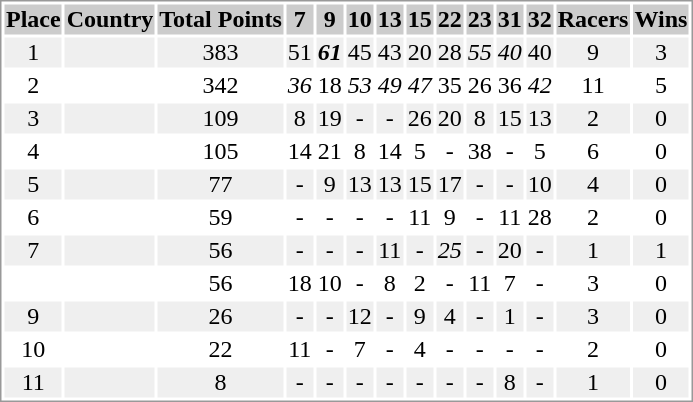<table border="0" style="border: 1px solid #999; background-color:#FFFFFF; text-align:center">
<tr align="center" bgcolor="#CCCCCC">
<th>Place</th>
<th>Country</th>
<th>Total Points</th>
<th>7</th>
<th>9</th>
<th>10</th>
<th>13</th>
<th>15</th>
<th>22</th>
<th>23</th>
<th>31</th>
<th>32</th>
<th>Racers</th>
<th>Wins</th>
</tr>
<tr bgcolor="#EFEFEF">
<td>1</td>
<td align="left"></td>
<td>383</td>
<td>51</td>
<td><strong><em>61</em></strong></td>
<td>45</td>
<td>43</td>
<td>20</td>
<td>28</td>
<td><em>55</em></td>
<td><em>40</em></td>
<td>40</td>
<td>9</td>
<td>3</td>
</tr>
<tr>
<td>2</td>
<td align="left"></td>
<td>342</td>
<td><em>36</em></td>
<td>18</td>
<td><em>53</em></td>
<td><em>49</em></td>
<td><em>47</em></td>
<td>35</td>
<td>26</td>
<td>36</td>
<td><em>42</em></td>
<td>11</td>
<td>5</td>
</tr>
<tr bgcolor="#EFEFEF">
<td>3</td>
<td align="left"></td>
<td>109</td>
<td>8</td>
<td>19</td>
<td>-</td>
<td>-</td>
<td>26</td>
<td>20</td>
<td>8</td>
<td>15</td>
<td>13</td>
<td>2</td>
<td>0</td>
</tr>
<tr>
<td>4</td>
<td align="left"></td>
<td>105</td>
<td>14</td>
<td>21</td>
<td>8</td>
<td>14</td>
<td>5</td>
<td>-</td>
<td>38</td>
<td>-</td>
<td>5</td>
<td>6</td>
<td>0</td>
</tr>
<tr bgcolor="#EFEFEF">
<td>5</td>
<td align="left"></td>
<td>77</td>
<td>-</td>
<td>9</td>
<td>13</td>
<td>13</td>
<td>15</td>
<td>17</td>
<td>-</td>
<td>-</td>
<td>10</td>
<td>4</td>
<td>0</td>
</tr>
<tr>
<td>6</td>
<td align="left"></td>
<td>59</td>
<td>-</td>
<td>-</td>
<td>-</td>
<td>-</td>
<td>11</td>
<td>9</td>
<td>-</td>
<td>11</td>
<td>28</td>
<td>2</td>
<td>0</td>
</tr>
<tr bgcolor="#EFEFEF">
<td>7</td>
<td align="left"></td>
<td>56</td>
<td>-</td>
<td>-</td>
<td>-</td>
<td>11</td>
<td>-</td>
<td><em>25</em></td>
<td>-</td>
<td>20</td>
<td>-</td>
<td>1</td>
<td>1</td>
</tr>
<tr>
<td></td>
<td align="left"></td>
<td>56</td>
<td>18</td>
<td>10</td>
<td>-</td>
<td>8</td>
<td>2</td>
<td>-</td>
<td>11</td>
<td>7</td>
<td>-</td>
<td>3</td>
<td>0</td>
</tr>
<tr bgcolor="#EFEFEF">
<td>9</td>
<td align="left"></td>
<td>26</td>
<td>-</td>
<td>-</td>
<td>12</td>
<td>-</td>
<td>9</td>
<td>4</td>
<td>-</td>
<td>1</td>
<td>-</td>
<td>3</td>
<td>0</td>
</tr>
<tr>
<td>10</td>
<td align="left"></td>
<td>22</td>
<td>11</td>
<td>-</td>
<td>7</td>
<td>-</td>
<td>4</td>
<td>-</td>
<td>-</td>
<td>-</td>
<td>-</td>
<td>2</td>
<td>0</td>
</tr>
<tr bgcolor="#EFEFEF">
<td>11</td>
<td align="left"></td>
<td>8</td>
<td>-</td>
<td>-</td>
<td>-</td>
<td>-</td>
<td>-</td>
<td>-</td>
<td>-</td>
<td>8</td>
<td>-</td>
<td>1</td>
<td>0</td>
</tr>
</table>
